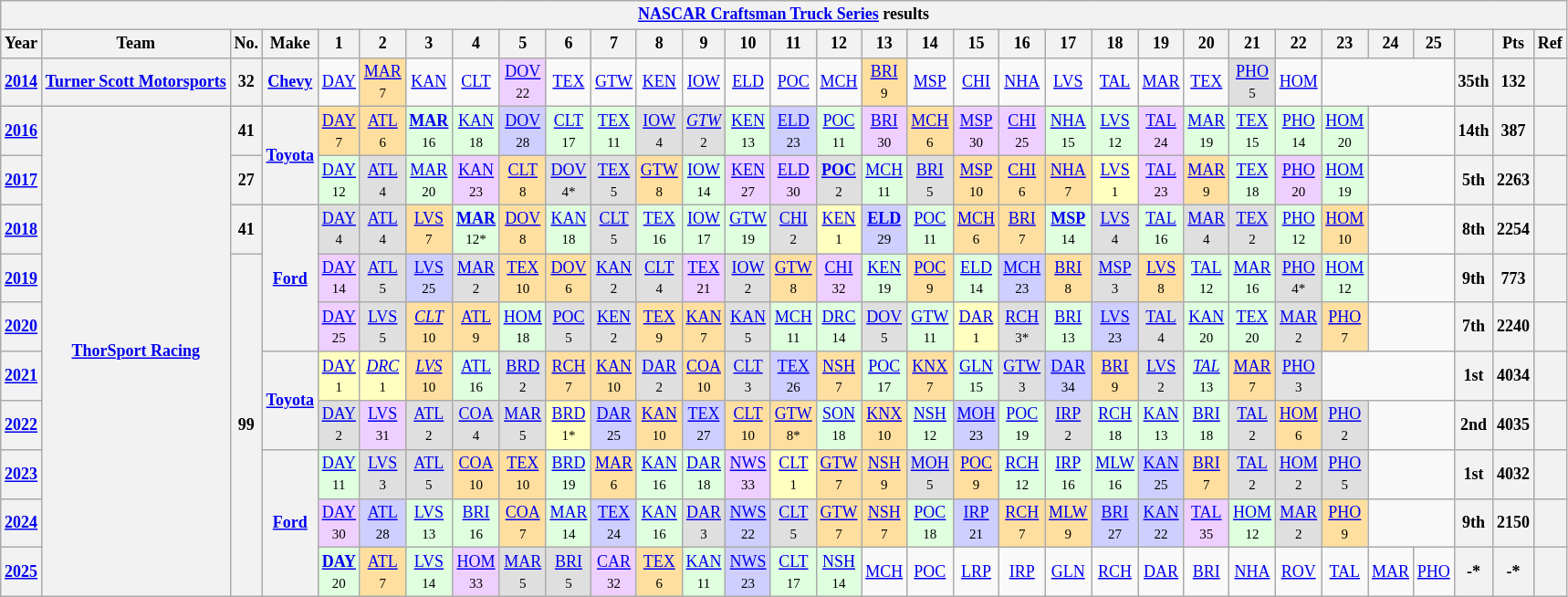<table class="wikitable" style="text-align:center; font-size:75%">
<tr>
<th colspan=32><a href='#'>NASCAR Craftsman Truck Series</a> results</th>
</tr>
<tr>
<th>Year</th>
<th>Team</th>
<th>No.</th>
<th>Make</th>
<th>1</th>
<th>2</th>
<th>3</th>
<th>4</th>
<th>5</th>
<th>6</th>
<th>7</th>
<th>8</th>
<th>9</th>
<th>10</th>
<th>11</th>
<th>12</th>
<th>13</th>
<th>14</th>
<th>15</th>
<th>16</th>
<th>17</th>
<th>18</th>
<th>19</th>
<th>20</th>
<th>21</th>
<th>22</th>
<th>23</th>
<th>24</th>
<th>25</th>
<th></th>
<th>Pts</th>
<th>Ref</th>
</tr>
<tr>
<th><a href='#'>2014</a></th>
<th><a href='#'>Turner Scott Motorsports</a></th>
<th>32</th>
<th><a href='#'>Chevy</a></th>
<td><a href='#'>DAY</a></td>
<td style="background:#FFDF9F;"><a href='#'>MAR</a><br><small>7</small></td>
<td><a href='#'>KAN</a></td>
<td><a href='#'>CLT</a></td>
<td style="background:#EFCFFF;"><a href='#'>DOV</a><br><small>22</small></td>
<td><a href='#'>TEX</a></td>
<td><a href='#'>GTW</a></td>
<td><a href='#'>KEN</a></td>
<td><a href='#'>IOW</a></td>
<td><a href='#'>ELD</a></td>
<td><a href='#'>POC</a></td>
<td><a href='#'>MCH</a></td>
<td style="background:#FFDF9F;"><a href='#'>BRI</a><br><small>9</small></td>
<td><a href='#'>MSP</a></td>
<td><a href='#'>CHI</a></td>
<td><a href='#'>NHA</a></td>
<td><a href='#'>LVS</a></td>
<td><a href='#'>TAL</a></td>
<td><a href='#'>MAR</a></td>
<td><a href='#'>TEX</a></td>
<td style="background:#DFDFDF;"><a href='#'>PHO</a><br><small>5</small></td>
<td><a href='#'>HOM</a></td>
<td colspan=3></td>
<th>35th</th>
<th>132</th>
<th></th>
</tr>
<tr>
<th><a href='#'>2016</a></th>
<th rowspan=10><a href='#'>ThorSport Racing</a></th>
<th>41</th>
<th rowspan=2><a href='#'>Toyota</a></th>
<td style="background:#FFDF9F;"><a href='#'>DAY</a><br><small>7</small></td>
<td style="background:#FFDF9F;"><a href='#'>ATL</a><br><small>6</small></td>
<td style="background:#DFFFDF;"><strong><a href='#'>MAR</a></strong><br><small>16</small></td>
<td style="background:#DFFFDF;"><a href='#'>KAN</a><br><small>18</small></td>
<td style="background:#CFCFFF;"><a href='#'>DOV</a><br><small>28</small></td>
<td style="background:#DFFFDF;"><a href='#'>CLT</a><br><small>17</small></td>
<td style="background:#DFFFDF;"><a href='#'>TEX</a><br><small>11</small></td>
<td style="background:#DFDFDF;"><a href='#'>IOW</a><br><small>4</small></td>
<td style="background:#DFDFDF;"><em><a href='#'>GTW</a></em><br><small>2</small></td>
<td style="background:#DFFFDF;"><a href='#'>KEN</a><br><small>13</small></td>
<td style="background:#CFCFFF;"><a href='#'>ELD</a><br><small>23</small></td>
<td style="background:#DFFFDF;"><a href='#'>POC</a><br><small>11</small></td>
<td style="background:#EFCFFF;"><a href='#'>BRI</a><br><small>30</small></td>
<td style="background:#FFDF9F;"><a href='#'>MCH</a><br><small>6</small></td>
<td style="background:#EFCFFF;"><a href='#'>MSP</a><br><small>30</small></td>
<td style="background:#EFCFFF;"><a href='#'>CHI</a><br><small>25</small></td>
<td style="background:#DFFFDF;"><a href='#'>NHA</a><br><small>15</small></td>
<td style="background:#DFFFDF;"><a href='#'>LVS</a><br><small>12</small></td>
<td style="background:#EFCFFF;"><a href='#'>TAL</a><br><small>24</small></td>
<td style="background:#DFFFDF;"><a href='#'>MAR</a><br><small>19</small></td>
<td style="background:#DFFFDF;"><a href='#'>TEX</a><br><small>15</small></td>
<td style="background:#DFFFDF;"><a href='#'>PHO</a><br><small>14</small></td>
<td style="background:#DFFFDF;"><a href='#'>HOM</a><br><small>20</small></td>
<td colspan=2></td>
<th>14th</th>
<th>387</th>
<th></th>
</tr>
<tr>
<th><a href='#'>2017</a></th>
<th>27</th>
<td style="background:#DFFFDF;"><a href='#'>DAY</a><br><small>12</small></td>
<td style="background:#DFDFDF;"><a href='#'>ATL</a><br><small>4</small></td>
<td style="background:#DFFFDF;"><a href='#'>MAR</a><br><small>20</small></td>
<td style="background:#EFCFFF;"><a href='#'>KAN</a><br><small>23</small></td>
<td style="background:#FFDF9F;"><a href='#'>CLT</a><br><small>8</small></td>
<td style="background:#DFDFDF;"><a href='#'>DOV</a><br><small>4*</small></td>
<td style="background:#DFDFDF;"><a href='#'>TEX</a><br><small>5</small></td>
<td style="background:#FFDF9F;"><a href='#'>GTW</a><br><small>8</small></td>
<td style="background:#DFFFDF;"><a href='#'>IOW</a><br><small>14</small></td>
<td style="background:#EFCFFF;"><a href='#'>KEN</a><br><small>27</small></td>
<td style="background:#EFCFFF;"><a href='#'>ELD</a><br><small>30</small></td>
<td style="background:#DFDFDF;"><strong><a href='#'>POC</a></strong><br><small>2</small></td>
<td style="background:#DFFFDF;"><a href='#'>MCH</a><br><small>11</small></td>
<td style="background:#DFDFDF;"><a href='#'>BRI</a><br><small>5</small></td>
<td style="background:#FFDF9F;"><a href='#'>MSP</a><br><small>10</small></td>
<td style="background:#FFDF9F;"><a href='#'>CHI</a><br><small>6</small></td>
<td style="background:#FFDF9F;"><a href='#'>NHA</a><br><small>7</small></td>
<td style="background:#FFFFBF;"><a href='#'>LVS</a><br><small>1</small></td>
<td style="background:#EFCFFF;"><a href='#'>TAL</a><br><small>23</small></td>
<td style="background:#FFDF9F;"><a href='#'>MAR</a><br><small>9</small></td>
<td style="background:#DFFFDF;"><a href='#'>TEX</a><br><small>18</small></td>
<td style="background:#EFCFFF;"><a href='#'>PHO</a><br><small>20</small></td>
<td style="background:#DFFFDF;"><a href='#'>HOM</a><br><small>19</small></td>
<td colspan=2></td>
<th>5th</th>
<th>2263</th>
<th></th>
</tr>
<tr>
<th><a href='#'>2018</a></th>
<th>41</th>
<th rowspan=3><a href='#'>Ford</a></th>
<td style="background:#DFDFDF;"><a href='#'>DAY</a><br><small>4</small></td>
<td style="background:#DFDFDF;"><a href='#'>ATL</a><br><small>4</small></td>
<td style="background:#FFDF9F;"><a href='#'>LVS</a><br><small>7</small></td>
<td style="background:#DFFFDF;"><strong><a href='#'>MAR</a></strong><br><small>12*</small></td>
<td style="background:#FFDF9F;"><a href='#'>DOV</a><br><small>8</small></td>
<td style="background:#DFFFDF;"><a href='#'>KAN</a><br><small>18</small></td>
<td style="background:#DFDFDF;"><a href='#'>CLT</a><br><small>5</small></td>
<td style="background:#DFFFDF;"><a href='#'>TEX</a><br><small>16</small></td>
<td style="background:#DFFFDF;"><a href='#'>IOW</a><br><small>17</small></td>
<td style="background:#DFFFDF;"><a href='#'>GTW</a><br><small>19</small></td>
<td style="background:#DFDFDF;"><a href='#'>CHI</a><br><small>2</small></td>
<td style="background:#FFFFBF;"><a href='#'>KEN</a><br><small>1</small></td>
<td style="background:#CFCFFF;"><strong><a href='#'>ELD</a></strong><br><small>29</small></td>
<td style="background:#DFFFDF;"><a href='#'>POC</a><br><small>11</small></td>
<td style="background:#FFDF9F;"><a href='#'>MCH</a><br><small>6</small></td>
<td style="background:#FFDF9F;"><a href='#'>BRI</a><br><small>7</small></td>
<td style="background:#DFFFDF;"><strong><a href='#'>MSP</a></strong><br><small>14</small></td>
<td style="background:#DFDFDF;"><a href='#'>LVS</a><br><small>4</small></td>
<td style="background:#DFFFDF;"><a href='#'>TAL</a><br><small>16</small></td>
<td style="background:#DFDFDF;"><a href='#'>MAR</a><br><small>4</small></td>
<td style="background:#DFDFDF;"><a href='#'>TEX</a><br><small>2</small></td>
<td style="background:#DFFFDF;"><a href='#'>PHO</a><br><small>12</small></td>
<td style="background:#FFDF9F;"><a href='#'>HOM</a><br><small>10</small></td>
<td colspan=2></td>
<th>8th</th>
<th>2254</th>
<th></th>
</tr>
<tr>
<th><a href='#'>2019</a></th>
<th rowspan=7>99</th>
<td style="background:#EFCFFF;"><a href='#'>DAY</a><br><small>14</small></td>
<td style="background:#DFDFDF;"><a href='#'>ATL</a><br><small>5</small></td>
<td style="background:#CFCFFF;"><a href='#'>LVS</a><br><small>25</small></td>
<td style="background:#DFDFDF;"><a href='#'>MAR</a><br><small>2</small></td>
<td style="background:#FFDF9F;"><a href='#'>TEX</a><br><small>10</small></td>
<td style="background:#FFDF9F;"><a href='#'>DOV</a><br><small>6</small></td>
<td style="background:#DFDFDF;"><a href='#'>KAN</a><br><small>2</small></td>
<td style="background:#DFDFDF;"><a href='#'>CLT</a><br><small>4</small></td>
<td style="background:#EFCFFF;"><a href='#'>TEX</a><br><small>21</small></td>
<td style="background:#DFDFDF;"><a href='#'>IOW</a><br><small>2</small></td>
<td style="background:#FFDF9F;"><a href='#'>GTW</a><br><small>8</small></td>
<td style="background:#EFCFFF;"><a href='#'>CHI</a><br><small>32</small></td>
<td style="background:#DFFFDF;"><a href='#'>KEN</a><br><small>19</small></td>
<td style="background:#FFDF9F;"><a href='#'>POC</a><br><small>9</small></td>
<td style="background:#DFFFDF;"><a href='#'>ELD</a><br><small>14</small></td>
<td style="background:#CFCFFF;"><a href='#'>MCH</a><br><small>23</small></td>
<td style="background:#FFDF9F;"><a href='#'>BRI</a><br><small>8</small></td>
<td style="background:#DFDFDF;"><a href='#'>MSP</a><br><small>3</small></td>
<td style="background:#FFDF9F;"><a href='#'>LVS</a><br><small>8</small></td>
<td style="background:#DFFFDF;"><a href='#'>TAL</a><br><small>12</small></td>
<td style="background:#DFFFDF;"><a href='#'>MAR</a><br><small>16</small></td>
<td style="background:#DFDFDF;"><a href='#'>PHO</a><br><small>4*</small></td>
<td style="background:#DFFFDF;"><a href='#'>HOM</a><br><small>12</small></td>
<td colspan=2></td>
<th>9th</th>
<th>773</th>
<th></th>
</tr>
<tr>
<th><a href='#'>2020</a></th>
<td style="background:#EFCFFF;"><a href='#'>DAY</a><br><small>25</small></td>
<td style="background:#DFDFDF;"><a href='#'>LVS</a><br><small>5</small></td>
<td style="background:#FFDF9F;"><em><a href='#'>CLT</a></em><br><small>10</small></td>
<td style="background:#FFDF9F;"><a href='#'>ATL</a><br><small>9</small></td>
<td style="background:#DFFFDF;"><a href='#'>HOM</a><br><small>18</small></td>
<td style="background:#DFDFDF;"><a href='#'>POC</a><br><small>5</small></td>
<td style="background:#DFDFDF;"><a href='#'>KEN</a><br><small>2</small></td>
<td style="background:#FFDF9F;"><a href='#'>TEX</a><br><small>9</small></td>
<td style="background:#FFDF9F;"><a href='#'>KAN</a><br><small>7</small></td>
<td style="background:#DFDFDF;"><a href='#'>KAN</a><br><small>5</small></td>
<td style="background:#DFFFDF;"><a href='#'>MCH</a><br><small>11</small></td>
<td style="background:#DFFFDF;"><a href='#'>DRC</a><br><small>14</small></td>
<td style="background:#DFDFDF;"><a href='#'>DOV</a><br><small>5</small></td>
<td style="background:#DFFFDF;"><a href='#'>GTW</a><br><small>11</small></td>
<td style="background:#FFFFBF;"><a href='#'>DAR</a><br><small>1</small></td>
<td style="background:#DFDFDF;"><a href='#'>RCH</a><br><small>3*</small></td>
<td style="background:#DFFFDF;"><a href='#'>BRI</a><br><small>13</small></td>
<td style="background:#CFCFFF;"><a href='#'>LVS</a><br><small>23</small></td>
<td style="background:#DFDFDF;"><a href='#'>TAL</a><br><small>4</small></td>
<td style="background:#DFFFDF;"><a href='#'>KAN</a><br><small>20</small></td>
<td style="background:#DFFFDF;"><a href='#'>TEX</a><br><small>20</small></td>
<td style="background:#DFDFDF;"><a href='#'>MAR</a><br><small>2</small></td>
<td style="background:#FFDF9F;"><a href='#'>PHO</a><br><small>7</small></td>
<td colspan=2></td>
<th>7th</th>
<th>2240</th>
<th></th>
</tr>
<tr>
<th><a href='#'>2021</a></th>
<th rowspan=2><a href='#'>Toyota</a></th>
<td style="background:#FFFFBF;"><a href='#'>DAY</a><br><small>1</small></td>
<td style="background:#FFFFBF;"><em><a href='#'>DRC</a></em><br><small>1</small></td>
<td style="background:#FFDF9F;"><em><a href='#'>LVS</a></em><br><small>10</small></td>
<td style="background:#DFFFDF;"><a href='#'>ATL</a><br><small>16</small></td>
<td style="background:#DFDFDF;"><a href='#'>BRD</a><br><small>2</small></td>
<td style="background:#FFDF9F;"><a href='#'>RCH</a><br><small>7</small></td>
<td style="background:#FFDF9F;"><a href='#'>KAN</a><br><small>10</small></td>
<td style="background:#DFDFDF;"><a href='#'>DAR</a><br><small>2</small></td>
<td style="background:#FFDF9F;"><a href='#'>COA</a><br><small>10</small></td>
<td style="background:#DFDFDF;"><a href='#'>CLT</a><br><small>3</small></td>
<td style="background:#CFCFFF;"><a href='#'>TEX</a><br><small>26</small></td>
<td style="background:#FFDF9F;"><a href='#'>NSH</a><br><small>7</small></td>
<td style="background:#DFFFDF;"><a href='#'>POC</a><br><small>17</small></td>
<td style="background:#FFDF9F;"><a href='#'>KNX</a><br><small>7</small></td>
<td style="background:#DFFFDF;"><a href='#'>GLN</a><br><small>15</small></td>
<td style="background:#DFDFDF;"><a href='#'>GTW</a><br><small>3</small></td>
<td style="background:#CFCFFF;"><a href='#'>DAR</a><br><small>34</small></td>
<td style="background:#FFDF9F;"><a href='#'>BRI</a><br><small>9</small></td>
<td style="background:#DFDFDF;"><a href='#'>LVS</a><br><small>2</small></td>
<td style="background:#DFFFDF;"><em><a href='#'>TAL</a></em><br><small>13</small></td>
<td style="background:#FFDF9F;"><a href='#'>MAR</a><br><small>7</small></td>
<td style="background:#DFDFDF;"><a href='#'>PHO</a><br><small>3</small></td>
<td colspan=3></td>
<th>1st</th>
<th>4034</th>
<th></th>
</tr>
<tr>
<th><a href='#'>2022</a></th>
<td style="background:#DFDFDF;"><a href='#'>DAY</a><br><small>2</small></td>
<td style="background:#EFCFFF;"><a href='#'>LVS</a><br><small>31</small></td>
<td style="background:#DFDFDF;"><a href='#'>ATL</a><br><small>2</small></td>
<td style="background:#DFDFDF;"><a href='#'>COA</a><br><small>4</small></td>
<td style="background:#DFDFDF;"><a href='#'>MAR</a><br><small>5</small></td>
<td style="background:#FFFFBF;"><a href='#'>BRD</a><br><small>1*</small></td>
<td style="background:#CFCFFF;"><a href='#'>DAR</a><br><small>25</small></td>
<td style="background:#FFDF9F;"><a href='#'>KAN</a><br><small>10</small></td>
<td style="background:#CFCFFF;"><a href='#'>TEX</a><br><small>27</small></td>
<td style="background:#FFDF9F;"><a href='#'>CLT</a><br><small>10</small></td>
<td style="background:#FFDF9F;"><a href='#'>GTW</a><br><small>8*</small></td>
<td style="background:#DFFFDF;"><a href='#'>SON</a><br><small>18</small></td>
<td style="background:#FFDF9F;"><a href='#'>KNX</a><br><small>10</small></td>
<td style="background:#DFFFDF;"><a href='#'>NSH</a><br><small>12</small></td>
<td style="background:#CFCFFF;"><a href='#'>MOH</a><br><small>23</small></td>
<td style="background:#DFFFDF;"><a href='#'>POC</a><br><small>19</small></td>
<td style="background:#DFDFDF;"><a href='#'>IRP</a><br><small>2</small></td>
<td style="background:#DFFFDF;"><a href='#'>RCH</a><br><small>18</small></td>
<td style="background:#DFFFDF;"><a href='#'>KAN</a><br><small>13</small></td>
<td style="background:#DFFFDF;"><a href='#'>BRI</a><br><small>18</small></td>
<td style="background:#DFDFDF;"><a href='#'>TAL</a><br><small>2</small></td>
<td style="background:#FFDF9F;"><a href='#'>HOM</a><br><small>6</small></td>
<td style="background:#DFDFDF;"><a href='#'>PHO</a><br><small>2</small></td>
<td colspan=2></td>
<th>2nd</th>
<th>4035</th>
<th></th>
</tr>
<tr>
<th><a href='#'>2023</a></th>
<th rowspan=3><a href='#'>Ford</a></th>
<td style="background:#DFFFDF;"><a href='#'>DAY</a><br><small>11</small></td>
<td style="background:#DFDFDF;"><a href='#'>LVS</a><br><small>3</small></td>
<td style="background:#DFDFDF;"><a href='#'>ATL</a><br><small>5</small></td>
<td style="background:#FFDF9F;"><a href='#'>COA</a><br><small>10</small></td>
<td style="background:#FFDF9F;"><a href='#'>TEX</a><br><small>10</small></td>
<td style="background:#DFFFDF;"><a href='#'>BRD</a><br><small>19</small></td>
<td style="background:#FFDF9F;"><a href='#'>MAR</a><br><small>6</small></td>
<td style="background:#DFFFDF;"><a href='#'>KAN</a><br><small>16</small></td>
<td style="background:#DFFFDF;"><a href='#'>DAR</a><br><small>18</small></td>
<td style="background:#EFCFFF;"><a href='#'>NWS</a><br><small>33</small></td>
<td style="background:#FFFFBF;"><a href='#'>CLT</a><br><small>1</small></td>
<td style="background:#FFDF9F;"><a href='#'>GTW</a><br><small>7</small></td>
<td style="background:#FFDF9F;"><a href='#'>NSH</a><br><small>9</small></td>
<td style="background:#DFDFDF;"><a href='#'>MOH</a><br><small>5</small></td>
<td style="background:#FFDF9F;"><a href='#'>POC</a><br><small>9</small></td>
<td style="background:#DFFFDF;"><a href='#'>RCH</a><br><small>12</small></td>
<td style="background:#DFFFDF;"><a href='#'>IRP</a><br><small>16</small></td>
<td style="background:#DFFFDF;"><a href='#'>MLW</a><br><small>16</small></td>
<td style="background:#CFCFFF;"><a href='#'>KAN</a><br><small>25</small></td>
<td style="background:#FFDF9F;"><a href='#'>BRI</a><br><small>7</small></td>
<td style="background:#DFDFDF;"><a href='#'>TAL</a><br><small>2</small></td>
<td style="background:#DFDFDF;"><a href='#'>HOM</a><br><small>2</small></td>
<td style="background:#DFDFDF;"><a href='#'>PHO</a><br><small>5</small></td>
<td colspan=2></td>
<th>1st</th>
<th>4032</th>
<th></th>
</tr>
<tr>
<th><a href='#'>2024</a></th>
<td style="background:#EFCFFF;"><a href='#'>DAY</a><br><small>30</small></td>
<td style="background:#CFCFFF;"><a href='#'>ATL</a><br><small>28</small></td>
<td style="background:#DFFFDF;"><a href='#'>LVS</a><br><small>13</small></td>
<td style="background:#DFFFDF;"><a href='#'>BRI</a><br><small>16</small></td>
<td style="background:#FFDF9F;"><a href='#'>COA</a><br><small>7</small></td>
<td style="background:#DFFFDF;"><a href='#'>MAR</a><br><small>14</small></td>
<td style="background:#CFCFFF;"><a href='#'>TEX</a><br><small>24</small></td>
<td style="background:#DFFFDF;"><a href='#'>KAN</a><br><small>16</small></td>
<td style="background:#DFDFDF;"><a href='#'>DAR</a><br><small>3</small></td>
<td style="background:#CFCFFF;"><a href='#'>NWS</a><br><small>22</small></td>
<td style="background:#DFDFDF;"><a href='#'>CLT</a><br><small>5</small></td>
<td style="background:#FFDF9F;"><a href='#'>GTW</a><br><small>7</small></td>
<td style="background:#FFDF9F;"><a href='#'>NSH</a><br><small>7</small></td>
<td style="background:#DFFFDF;"><a href='#'>POC</a><br><small>18</small></td>
<td style="background:#CFCFFF;"><a href='#'>IRP</a><br><small>21</small></td>
<td style="background:#FFDF9F;"><a href='#'>RCH</a><br><small>7</small></td>
<td style="background:#FFDF9F;"><a href='#'>MLW</a><br><small>9</small></td>
<td style="background:#CFCFFF;"><a href='#'>BRI</a><br><small>27</small></td>
<td style="background:#CFCFFF;"><a href='#'>KAN</a><br><small>22</small></td>
<td style="background:#EFCFFF;"><a href='#'>TAL</a><br><small>35</small></td>
<td style="background:#DFFFDF;"><a href='#'>HOM</a><br><small>12</small></td>
<td style="background:#DFDFDF;"><a href='#'>MAR</a><br><small>2</small></td>
<td style="background:#FFDF9F;"><a href='#'>PHO</a><br><small>9</small></td>
<td colspan=2></td>
<th>9th</th>
<th>2150</th>
<th></th>
</tr>
<tr>
<th><a href='#'>2025</a></th>
<td style="background:#DFFFDF;"><strong><a href='#'>DAY</a></strong><br><small>20</small></td>
<td style="background:#FFDF9F;"><a href='#'>ATL</a><br><small>7</small></td>
<td style="background:#DFFFDF;"><a href='#'>LVS</a><br><small>14</small></td>
<td style="background:#EFCFFF;"><a href='#'>HOM</a><br><small>33</small></td>
<td style="background:#DFDFDF;"><a href='#'>MAR</a><br><small>5</small></td>
<td style="background:#DFDFDF;"><a href='#'>BRI</a><br><small>5</small></td>
<td style="background:#EFCFFF;"><a href='#'>CAR</a><br><small>32</small></td>
<td style="background:#FFDF9F;"><a href='#'>TEX</a><br><small>6</small></td>
<td style="background:#DFFFDF;"><a href='#'>KAN</a><br><small>11</small></td>
<td style="background:#CFCFFF;"><a href='#'>NWS</a><br><small>23</small></td>
<td style="background:#DFFFDF;"><a href='#'>CLT</a><br><small>17</small></td>
<td style="background:#DFFFDF;"><a href='#'>NSH</a><br><small>14</small></td>
<td style="background:#;"><a href='#'>MCH</a><br><small></small></td>
<td><a href='#'>POC</a></td>
<td><a href='#'>LRP</a></td>
<td><a href='#'>IRP</a></td>
<td><a href='#'>GLN</a></td>
<td><a href='#'>RCH</a></td>
<td><a href='#'>DAR</a></td>
<td><a href='#'>BRI</a></td>
<td><a href='#'>NHA</a></td>
<td><a href='#'>ROV</a></td>
<td><a href='#'>TAL</a></td>
<td><a href='#'>MAR</a></td>
<td><a href='#'>PHO</a></td>
<th>-*</th>
<th>-*</th>
<th></th>
</tr>
</table>
